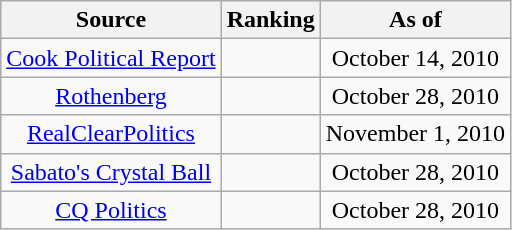<table class="wikitable" style="text-align:center">
<tr>
<th>Source</th>
<th>Ranking</th>
<th>As of</th>
</tr>
<tr>
<td><a href='#'>Cook Political Report</a></td>
<td></td>
<td>October 14, 2010</td>
</tr>
<tr>
<td><a href='#'>Rothenberg</a></td>
<td></td>
<td>October 28, 2010</td>
</tr>
<tr>
<td><a href='#'>RealClearPolitics</a></td>
<td></td>
<td>November 1, 2010</td>
</tr>
<tr>
<td><a href='#'>Sabato's Crystal Ball</a></td>
<td></td>
<td>October 28, 2010</td>
</tr>
<tr>
<td><a href='#'>CQ Politics</a></td>
<td></td>
<td>October 28, 2010</td>
</tr>
</table>
